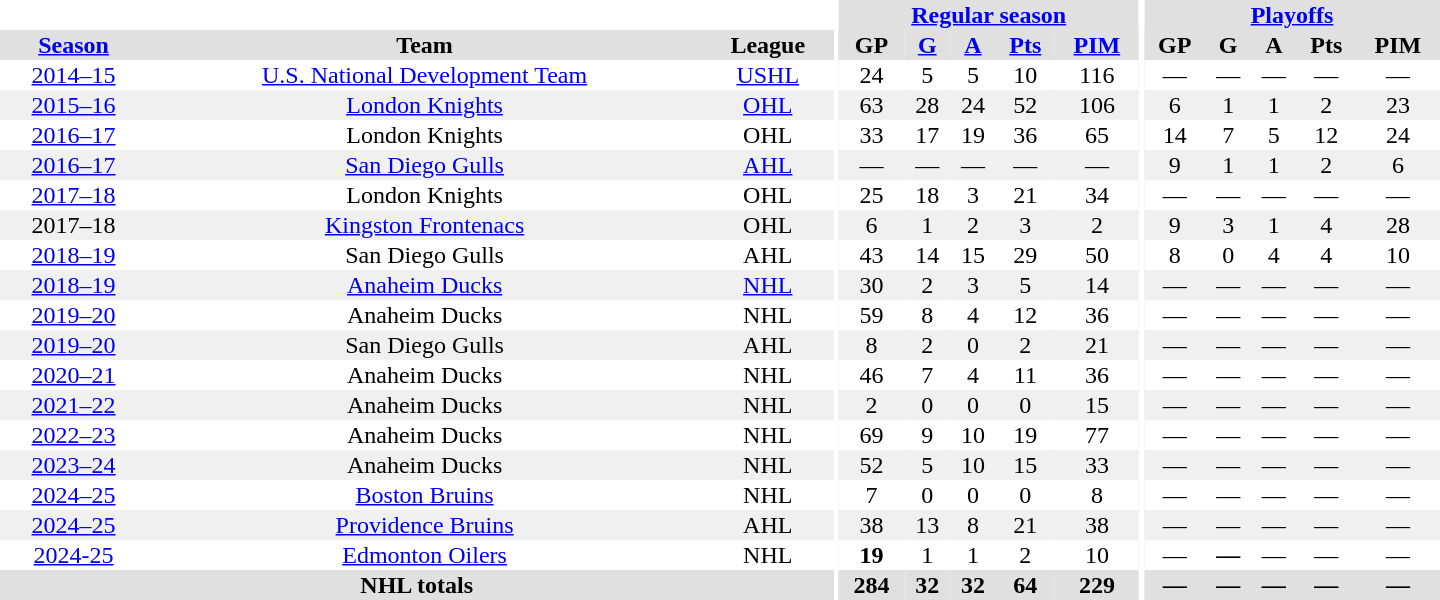<table border="0" cellpadding="1" cellspacing="0" style="text-align:center; width:60em">
<tr bgcolor="#e0e0e0">
<th colspan="3" bgcolor="#ffffff"></th>
<th rowspan="100" bgcolor="#ffffff"></th>
<th colspan="5"><a href='#'>Regular season</a></th>
<th rowspan="100" bgcolor="#ffffff"></th>
<th colspan="5"><a href='#'>Playoffs</a></th>
</tr>
<tr bgcolor="#e0e0e0">
<th><a href='#'>Season</a></th>
<th>Team</th>
<th>League</th>
<th>GP</th>
<th><a href='#'>G</a></th>
<th><a href='#'>A</a></th>
<th><a href='#'>Pts</a></th>
<th><a href='#'>PIM</a></th>
<th>GP</th>
<th>G</th>
<th>A</th>
<th>Pts</th>
<th>PIM</th>
</tr>
<tr>
<td><a href='#'>2014–15</a></td>
<td><a href='#'>U.S. National Development Team</a></td>
<td><a href='#'>USHL</a></td>
<td>24</td>
<td>5</td>
<td>5</td>
<td>10</td>
<td>116</td>
<td>—</td>
<td>—</td>
<td>—</td>
<td>—</td>
<td>—</td>
</tr>
<tr bgcolor="#f0f0f0">
<td><a href='#'>2015–16</a></td>
<td><a href='#'>London Knights</a></td>
<td><a href='#'>OHL</a></td>
<td>63</td>
<td>28</td>
<td>24</td>
<td>52</td>
<td>106</td>
<td>6</td>
<td>1</td>
<td>1</td>
<td>2</td>
<td>23</td>
</tr>
<tr>
<td><a href='#'>2016–17</a></td>
<td>London Knights</td>
<td>OHL</td>
<td>33</td>
<td>17</td>
<td>19</td>
<td>36</td>
<td>65</td>
<td>14</td>
<td>7</td>
<td>5</td>
<td>12</td>
<td>24</td>
</tr>
<tr bgcolor="#f0f0f0">
<td><a href='#'>2016–17</a></td>
<td><a href='#'>San Diego Gulls</a></td>
<td><a href='#'>AHL</a></td>
<td>—</td>
<td>—</td>
<td>—</td>
<td>—</td>
<td>—</td>
<td>9</td>
<td>1</td>
<td>1</td>
<td>2</td>
<td>6</td>
</tr>
<tr>
<td><a href='#'>2017–18</a></td>
<td>London Knights</td>
<td>OHL</td>
<td>25</td>
<td>18</td>
<td>3</td>
<td>21</td>
<td>34</td>
<td>—</td>
<td>—</td>
<td>—</td>
<td>—</td>
<td>—</td>
</tr>
<tr bgcolor="#f0f0f0">
<td>2017–18</td>
<td><a href='#'>Kingston Frontenacs</a></td>
<td>OHL</td>
<td>6</td>
<td>1</td>
<td>2</td>
<td>3</td>
<td>2</td>
<td>9</td>
<td>3</td>
<td>1</td>
<td>4</td>
<td>28</td>
</tr>
<tr>
<td><a href='#'>2018–19</a></td>
<td>San Diego Gulls</td>
<td>AHL</td>
<td>43</td>
<td>14</td>
<td>15</td>
<td>29</td>
<td>50</td>
<td>8</td>
<td>0</td>
<td>4</td>
<td>4</td>
<td>10</td>
</tr>
<tr bgcolor="#f0f0f0">
<td><a href='#'>2018–19</a></td>
<td><a href='#'>Anaheim Ducks</a></td>
<td><a href='#'>NHL</a></td>
<td>30</td>
<td>2</td>
<td>3</td>
<td>5</td>
<td>14</td>
<td>—</td>
<td>—</td>
<td>—</td>
<td>—</td>
<td>—</td>
</tr>
<tr>
<td><a href='#'>2019–20</a></td>
<td>Anaheim Ducks</td>
<td>NHL</td>
<td>59</td>
<td>8</td>
<td>4</td>
<td>12</td>
<td>36</td>
<td>—</td>
<td>—</td>
<td>—</td>
<td>—</td>
<td>—</td>
</tr>
<tr bgcolor="#f0f0f0">
<td><a href='#'>2019–20</a></td>
<td>San Diego Gulls</td>
<td>AHL</td>
<td>8</td>
<td>2</td>
<td>0</td>
<td>2</td>
<td>21</td>
<td>—</td>
<td>—</td>
<td>—</td>
<td>—</td>
<td>—</td>
</tr>
<tr>
<td><a href='#'>2020–21</a></td>
<td>Anaheim Ducks</td>
<td>NHL</td>
<td>46</td>
<td>7</td>
<td>4</td>
<td>11</td>
<td>36</td>
<td>—</td>
<td>—</td>
<td>—</td>
<td>—</td>
<td>—</td>
</tr>
<tr bgcolor="#f0f0f0">
<td><a href='#'>2021–22</a></td>
<td>Anaheim Ducks</td>
<td>NHL</td>
<td>2</td>
<td>0</td>
<td>0</td>
<td>0</td>
<td>15</td>
<td>—</td>
<td>—</td>
<td>—</td>
<td>—</td>
<td>—</td>
</tr>
<tr>
<td><a href='#'>2022–23</a></td>
<td>Anaheim Ducks</td>
<td>NHL</td>
<td>69</td>
<td>9</td>
<td>10</td>
<td>19</td>
<td>77</td>
<td>—</td>
<td>—</td>
<td>—</td>
<td>—</td>
<td>—</td>
</tr>
<tr bgcolor="#f0f0f0">
<td><a href='#'>2023–24</a></td>
<td>Anaheim Ducks</td>
<td>NHL</td>
<td>52</td>
<td>5</td>
<td>10</td>
<td>15</td>
<td>33</td>
<td>—</td>
<td>—</td>
<td>—</td>
<td>—</td>
<td>—</td>
</tr>
<tr>
<td><a href='#'>2024–25</a></td>
<td><a href='#'>Boston Bruins</a></td>
<td>NHL</td>
<td>7</td>
<td>0</td>
<td>0</td>
<td>0</td>
<td>8</td>
<td>—</td>
<td>—</td>
<td>—</td>
<td>—</td>
<td>—</td>
</tr>
<tr bgcolor="#f0f0f0">
<td><a href='#'>2024–25</a></td>
<td><a href='#'>Providence Bruins</a></td>
<td>AHL</td>
<td>38</td>
<td>13</td>
<td>8</td>
<td>21</td>
<td>38</td>
<td>—</td>
<td>—</td>
<td>—</td>
<td>—</td>
<td>—</td>
</tr>
<tr>
<td><a href='#'>2024-25</a></td>
<td><a href='#'>Edmonton Oilers</a></td>
<td>NHL</td>
<th>19</th>
<td>1</td>
<td>1</td>
<td>2</td>
<td>10</td>
<td>—</td>
<th>—</th>
<td>—</td>
<td>—</td>
<td>—</td>
</tr>
<tr bgcolor="#e0e0e0">
<th colspan="3">NHL totals</th>
<th>284</th>
<th>32</th>
<th>32</th>
<th>64</th>
<th>229</th>
<th>—</th>
<th>—</th>
<th>—</th>
<th>—</th>
<th>—</th>
</tr>
</table>
